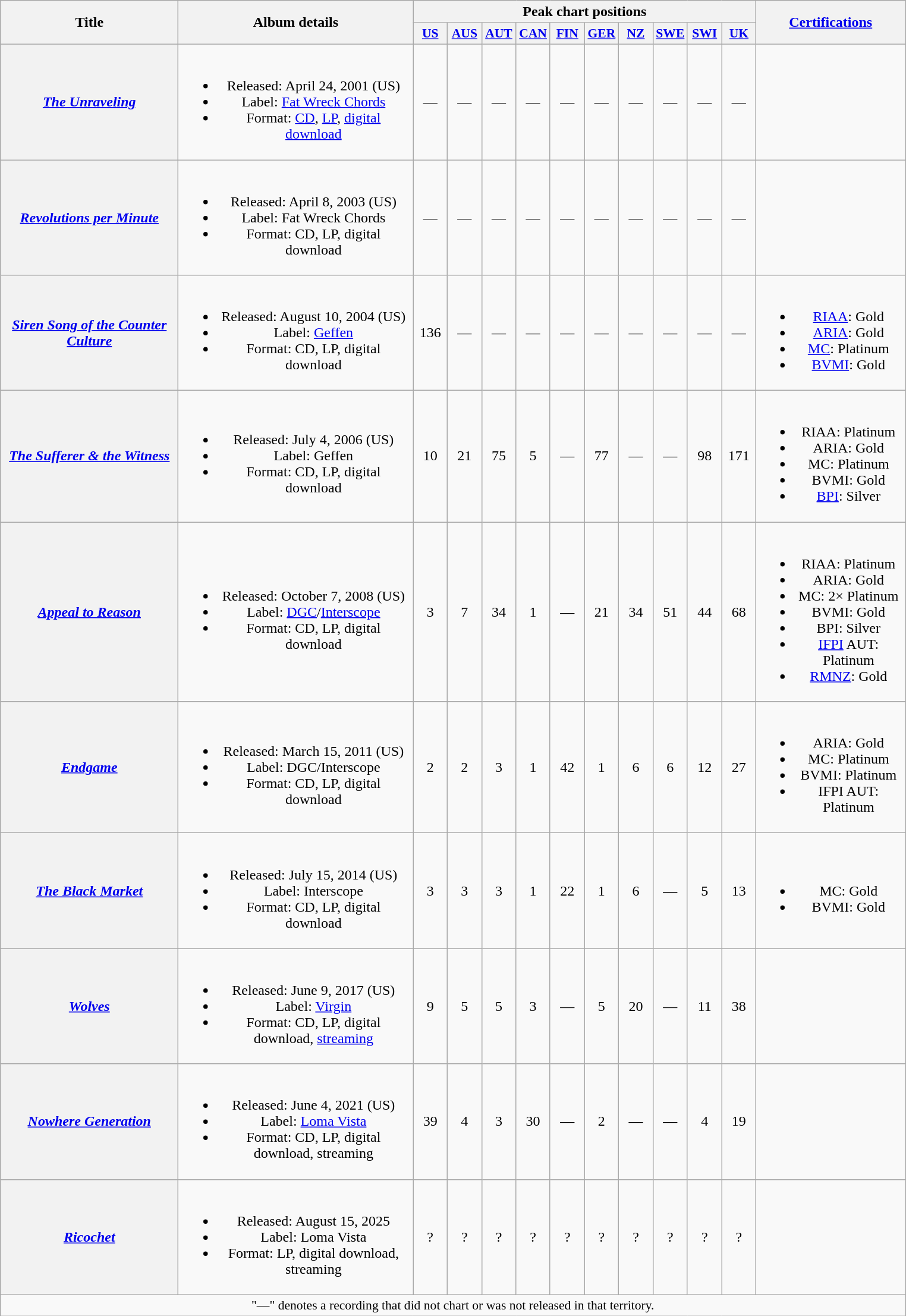<table class="wikitable plainrowheaders" style="text-align:center;" border="1">
<tr>
<th scope="col" rowspan="2" style="width:12em;">Title</th>
<th scope="col" rowspan="2" style="width:16em;">Album details</th>
<th scope="col" colspan="10">Peak chart positions</th>
<th scope="col" rowspan="2" style="width:10em;"><a href='#'>Certifications</a></th>
</tr>
<tr>
<th scope="col" style="width:2.2em;font-size:90%;"><a href='#'>US</a><br></th>
<th scope="col" style="width:2.2em;font-size:90%;"><a href='#'>AUS</a><br></th>
<th scope="col" style="width:2.2em;font-size:90%;"><a href='#'>AUT</a><br></th>
<th scope="col" style="width:2.2em;font-size:90%;"><a href='#'>CAN</a><br></th>
<th scope="col" style="width:2.2em;font-size:90%;"><a href='#'>FIN</a><br></th>
<th scope="col" style="width:2.2em;font-size:90%;"><a href='#'>GER</a><br></th>
<th scope="col" style="width:2.2em;font-size:90%;"><a href='#'>NZ</a><br></th>
<th scope="col" style="width:2.2em;font-size:90%;"><a href='#'>SWE</a><br></th>
<th scope="col" style="width:2.2em;font-size:90%;"><a href='#'>SWI</a><br></th>
<th scope="col" style="width:2.2em;font-size:90%;"><a href='#'>UK</a><br></th>
</tr>
<tr>
<th scope="row"><em><a href='#'>The Unraveling</a></em></th>
<td><br><ul><li>Released: April 24, 2001 <span>(US)</span></li><li>Label: <a href='#'>Fat Wreck Chords</a></li><li>Format: <a href='#'>CD</a>, <a href='#'>LP</a>, <a href='#'>digital download</a></li></ul></td>
<td>—</td>
<td>—</td>
<td>—</td>
<td>—</td>
<td>—</td>
<td>—</td>
<td>—</td>
<td>—</td>
<td>—</td>
<td>—</td>
<td></td>
</tr>
<tr>
<th scope="row"><em><a href='#'>Revolutions per Minute</a></em></th>
<td><br><ul><li>Released: April 8, 2003 <span>(US)</span></li><li>Label: Fat Wreck Chords</li><li>Format: CD, LP, digital download</li></ul></td>
<td>—</td>
<td>—</td>
<td>—</td>
<td>—</td>
<td>—</td>
<td>—</td>
<td>—</td>
<td>—</td>
<td>—</td>
<td>—</td>
<td></td>
</tr>
<tr>
<th scope="row"><em><a href='#'>Siren Song of the Counter Culture</a></em></th>
<td><br><ul><li>Released: August 10, 2004 <span>(US)</span></li><li>Label: <a href='#'>Geffen</a></li><li>Format: CD, LP, digital download</li></ul></td>
<td>136</td>
<td>—</td>
<td>—</td>
<td>—</td>
<td>—</td>
<td>—</td>
<td>—</td>
<td>—</td>
<td>—</td>
<td>—</td>
<td><br><ul><li><a href='#'>RIAA</a>: Gold</li><li><a href='#'>ARIA</a>: Gold</li><li><a href='#'>MC</a>: Platinum</li><li><a href='#'>BVMI</a>: Gold</li></ul></td>
</tr>
<tr>
<th scope="row"><em><a href='#'>The Sufferer & the Witness</a></em></th>
<td><br><ul><li>Released: July 4, 2006 <span>(US)</span></li><li>Label: Geffen</li><li>Format: CD, LP, digital download</li></ul></td>
<td>10</td>
<td>21</td>
<td>75</td>
<td>5</td>
<td>—</td>
<td>77</td>
<td>—</td>
<td>—</td>
<td>98</td>
<td>171</td>
<td><br><ul><li>RIAA: Platinum</li><li>ARIA: Gold</li><li>MC: Platinum</li><li>BVMI: Gold</li><li><a href='#'>BPI</a>: Silver</li></ul></td>
</tr>
<tr>
<th scope="row"><em><a href='#'>Appeal to Reason</a></em></th>
<td><br><ul><li>Released: October 7, 2008 <span>(US)</span></li><li>Label: <a href='#'>DGC</a>/<a href='#'>Interscope</a></li><li>Format: CD, LP, digital download</li></ul></td>
<td>3</td>
<td>7</td>
<td>34</td>
<td>1</td>
<td>—</td>
<td>21</td>
<td>34</td>
<td>51</td>
<td>44</td>
<td>68</td>
<td><br><ul><li>RIAA: Platinum</li><li>ARIA: Gold</li><li>MC: 2× Platinum</li><li>BVMI: Gold</li><li>BPI: Silver</li><li><a href='#'>IFPI</a> AUT: Platinum</li><li><a href='#'>RMNZ</a>: Gold</li></ul></td>
</tr>
<tr>
<th scope="row"><em><a href='#'>Endgame</a></em></th>
<td><br><ul><li>Released: March 15, 2011 <span>(US)</span></li><li>Label: DGC/Interscope</li><li>Format: CD, LP, digital download</li></ul></td>
<td>2</td>
<td>2</td>
<td>3</td>
<td>1</td>
<td>42</td>
<td>1</td>
<td>6</td>
<td>6</td>
<td>12</td>
<td>27</td>
<td><br><ul><li>ARIA: Gold</li><li>MC: Platinum</li><li>BVMI: Platinum</li><li>IFPI AUT: Platinum</li></ul></td>
</tr>
<tr>
<th scope="row"><em><a href='#'>The Black Market</a></em></th>
<td><br><ul><li>Released: July 15, 2014 <span>(US)</span></li><li>Label: Interscope</li><li>Format: CD, LP, digital download</li></ul></td>
<td>3</td>
<td>3</td>
<td>3</td>
<td>1</td>
<td>22</td>
<td>1</td>
<td>6</td>
<td>—</td>
<td>5</td>
<td>13</td>
<td><br><ul><li>MC: Gold</li><li>BVMI: Gold</li></ul></td>
</tr>
<tr>
<th scope="row"><em><a href='#'>Wolves</a></em></th>
<td><br><ul><li>Released: June 9, 2017 <span>(US)</span></li><li>Label: <a href='#'>Virgin</a></li><li>Format: CD, LP, digital download, <a href='#'>streaming</a></li></ul></td>
<td>9</td>
<td>5</td>
<td>5</td>
<td>3</td>
<td>—</td>
<td>5</td>
<td>20</td>
<td>—</td>
<td>11</td>
<td>38</td>
<td></td>
</tr>
<tr>
<th scope="row"><em><a href='#'>Nowhere Generation</a></em></th>
<td><br><ul><li>Released: June 4, 2021 <span>(US)</span></li><li>Label: <a href='#'>Loma Vista</a></li><li>Format: CD, LP, digital download, streaming</li></ul></td>
<td>39</td>
<td>4</td>
<td>3</td>
<td>30</td>
<td>—</td>
<td>2</td>
<td>—</td>
<td>—</td>
<td>4</td>
<td>19</td>
<td></td>
</tr>
<tr>
<th scope="row"><em><a href='#'>Ricochet</a></em></th>
<td><br><ul><li>Released: August 15, 2025</li><li>Label: Loma Vista</li><li>Format: LP, digital download, streaming</li></ul></td>
<td>?</td>
<td>?</td>
<td>?</td>
<td>?</td>
<td>?</td>
<td>?</td>
<td>?</td>
<td>?</td>
<td>?</td>
<td>?</td>
<td></td>
</tr>
<tr>
<td colspan="13" style="font-size:90%">"—" denotes a recording that did not chart or was not released in that territory.</td>
</tr>
</table>
